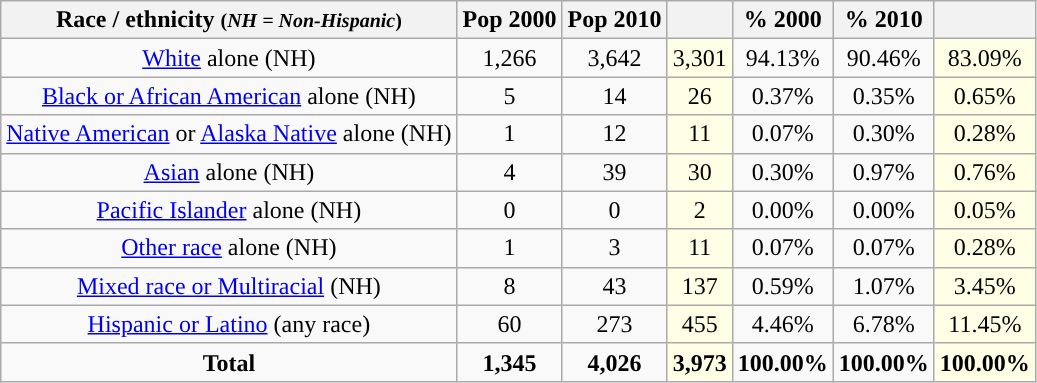<table class="wikitable" style="text-align:center;">
<tr>
<th>Race / ethnicity <small>(<em>NH = Non-Hispanic</em>)</small></th>
<th>Pop 2000</th>
<th>Pop 2010</th>
<th></th>
<th>% 2000</th>
<th>% 2010</th>
<th></th>
</tr>
<tr>
<td><a href='#'>White</a> alone (NH)</td>
<td>1,266</td>
<td>3,642</td>
<td style='background: #ffffe6;'>3,301</td>
<td>94.13%</td>
<td>90.46%</td>
<td style='background: #ffffe6;'>83.09%</td>
</tr>
<tr>
<td><a href='#'>Black or African American</a> alone (NH)</td>
<td>5</td>
<td>14</td>
<td style='background: #ffffe6;'>26</td>
<td>0.37%</td>
<td>0.35%</td>
<td style='background: #ffffe6;'>0.65%</td>
</tr>
<tr>
<td><a href='#'>Native American</a> or <a href='#'>Alaska Native</a> alone (NH)</td>
<td>1</td>
<td>12</td>
<td style='background: #ffffe6;'>11</td>
<td>0.07%</td>
<td>0.30%</td>
<td style='background: #ffffe6;'>0.28%</td>
</tr>
<tr>
<td><a href='#'>Asian</a> alone (NH)</td>
<td>4</td>
<td>39</td>
<td style='background: #ffffe6;'>30</td>
<td>0.30%</td>
<td>0.97%</td>
<td style='background: #ffffe6;'>0.76%</td>
</tr>
<tr>
<td><a href='#'>Pacific Islander</a> alone (NH)</td>
<td>0</td>
<td>0</td>
<td style='background: #ffffe6;'>2</td>
<td>0.00%</td>
<td>0.00%</td>
<td style='background: #ffffe6;'>0.05%</td>
</tr>
<tr>
<td><a href='#'>Other race</a> alone (NH)</td>
<td>1</td>
<td>3</td>
<td style='background: #ffffe6;'>11</td>
<td>0.07%</td>
<td>0.07%</td>
<td style='background: #ffffe6;'>0.28%</td>
</tr>
<tr>
<td><a href='#'>Mixed race or Multiracial</a> (NH)</td>
<td>8</td>
<td>43</td>
<td style='background: #ffffe6;'>137</td>
<td>0.59%</td>
<td>1.07%</td>
<td style='background: #ffffe6;'>3.45%</td>
</tr>
<tr>
<td><a href='#'>Hispanic or Latino</a> (any race)</td>
<td>60</td>
<td>273</td>
<td style='background: #ffffe6;'>455</td>
<td>4.46%</td>
<td>6.78%</td>
<td style='background: #ffffe6;'>11.45%</td>
</tr>
<tr>
<td><strong>Total</strong></td>
<td><strong>1,345</strong></td>
<td><strong>4,026</strong></td>
<td style='background: #ffffe6;'><strong>3,973</strong></td>
<td><strong>100.00%</strong></td>
<td><strong>100.00%</strong></td>
<td style='background: #ffffe6;'><strong>100.00%</strong></td>
</tr>
</table>
